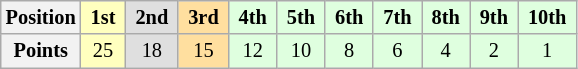<table class="wikitable" style="font-size:85%; text-align:center">
<tr>
<th>Position</th>
<td style="background:#ffffbf;"> <strong>1st</strong> </td>
<td style="background:#dfdfdf;"> <strong>2nd</strong> </td>
<td style="background:#ffdf9f;"> <strong>3rd</strong> </td>
<td style="background:#dfffdf;"> <strong>4th</strong> </td>
<td style="background:#dfffdf;"> <strong>5th</strong> </td>
<td style="background:#dfffdf;"> <strong>6th</strong> </td>
<td style="background:#dfffdf;"> <strong>7th</strong> </td>
<td style="background:#dfffdf;"> <strong>8th</strong> </td>
<td style="background:#dfffdf;"> <strong>9th</strong> </td>
<td style="background:#dfffdf;"> <strong>10th</strong> </td>
</tr>
<tr>
<th>Points</th>
<td style="background:#ffffbf;">25</td>
<td style="background:#dfdfdf;">18</td>
<td style="background:#ffdf9f;">15</td>
<td style="background:#dfffdf;">12</td>
<td style="background:#dfffdf;">10</td>
<td style="background:#dfffdf;">8</td>
<td style="background:#dfffdf;">6</td>
<td style="background:#dfffdf;">4</td>
<td style="background:#dfffdf;">2</td>
<td style="background:#dfffdf;">1</td>
</tr>
</table>
